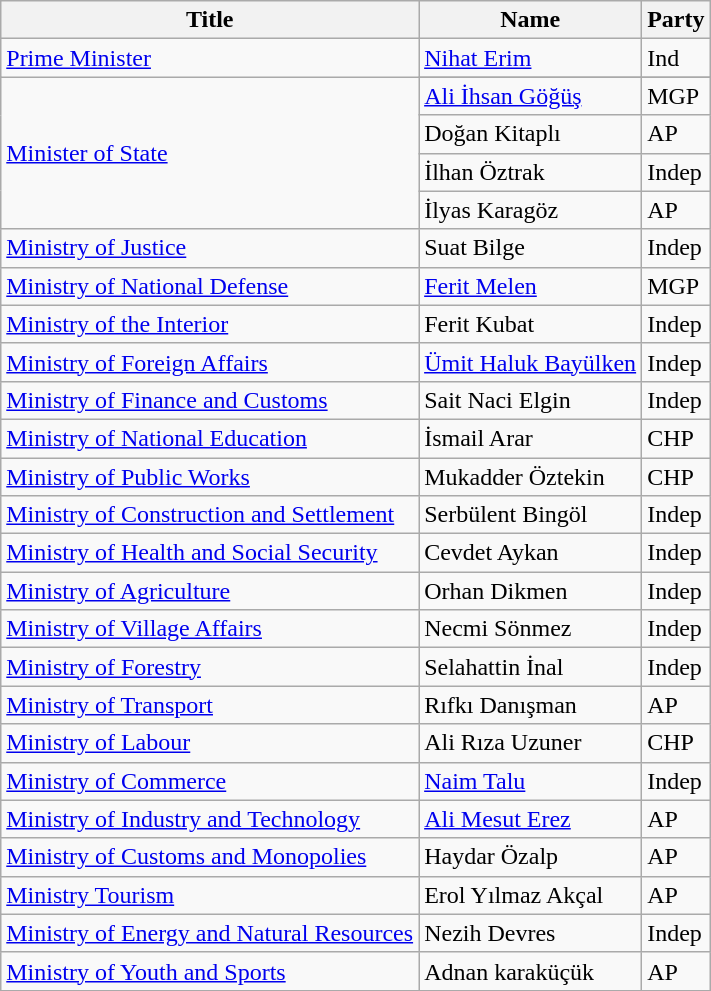<table class="wikitable">
<tr>
<th>Title</th>
<th>Name</th>
<th>Party</th>
</tr>
<tr>
<td><a href='#'>Prime Minister</a></td>
<td><a href='#'>Nihat Erim</a></td>
<td>Ind</td>
</tr>
<tr>
<td rowspan="5" style="text-align:left;"><a href='#'>Minister of State</a></td>
</tr>
<tr>
<td><a href='#'>Ali İhsan Göğüş</a></td>
<td>MGP</td>
</tr>
<tr>
<td>Doğan Kitaplı</td>
<td>AP</td>
</tr>
<tr>
<td>İlhan Öztrak</td>
<td>Indep</td>
</tr>
<tr>
<td>İlyas Karagöz</td>
<td>AP</td>
</tr>
<tr>
<td><a href='#'>Ministry of Justice</a></td>
<td>Suat Bilge</td>
<td>Indep</td>
</tr>
<tr>
<td><a href='#'>Ministry of National Defense</a></td>
<td><a href='#'>Ferit Melen</a></td>
<td>MGP</td>
</tr>
<tr>
<td><a href='#'>Ministry of the Interior</a></td>
<td>Ferit Kubat</td>
<td>Indep</td>
</tr>
<tr>
<td><a href='#'>Ministry of Foreign Affairs</a></td>
<td><a href='#'>Ümit Haluk Bayülken</a></td>
<td>Indep</td>
</tr>
<tr>
<td><a href='#'>Ministry of Finance and Customs</a></td>
<td>Sait Naci Elgin</td>
<td>Indep</td>
</tr>
<tr>
<td><a href='#'>Ministry of National Education</a></td>
<td>İsmail Arar</td>
<td>CHP</td>
</tr>
<tr>
<td><a href='#'>Ministry of Public Works</a></td>
<td>Mukadder Öztekin</td>
<td>CHP</td>
</tr>
<tr>
<td><a href='#'>Ministry of Construction and Settlement</a></td>
<td>Serbülent Bingöl</td>
<td>Indep</td>
</tr>
<tr>
<td><a href='#'>Ministry of Health and Social Security</a></td>
<td>Cevdet Aykan</td>
<td>Indep</td>
</tr>
<tr>
<td><a href='#'>Ministry of Agriculture</a></td>
<td>Orhan Dikmen</td>
<td>Indep</td>
</tr>
<tr>
<td><a href='#'>Ministry of Village Affairs </a></td>
<td>Necmi Sönmez</td>
<td>Indep</td>
</tr>
<tr>
<td><a href='#'>Ministry of Forestry</a></td>
<td>Selahattin İnal</td>
<td>Indep</td>
</tr>
<tr>
<td><a href='#'>Ministry of Transport</a></td>
<td>Rıfkı Danışman</td>
<td>AP</td>
</tr>
<tr>
<td><a href='#'>Ministry of Labour</a></td>
<td>Ali Rıza Uzuner</td>
<td>CHP</td>
</tr>
<tr>
<td><a href='#'>Ministry of Commerce</a></td>
<td><a href='#'>Naim Talu</a></td>
<td>Indep</td>
</tr>
<tr>
<td><a href='#'>Ministry of Industry  and Technology</a></td>
<td><a href='#'>Ali Mesut Erez</a></td>
<td>AP</td>
</tr>
<tr>
<td><a href='#'>Ministry of Customs and Monopolies</a></td>
<td>Haydar Özalp</td>
<td>AP</td>
</tr>
<tr>
<td><a href='#'>Ministry Tourism</a></td>
<td>Erol Yılmaz Akçal</td>
<td>AP</td>
</tr>
<tr>
<td><a href='#'>Ministry of Energy and Natural Resources</a></td>
<td>Nezih Devres</td>
<td>Indep</td>
</tr>
<tr>
<td><a href='#'>Ministry of Youth and Sports</a></td>
<td>Adnan karaküçük</td>
<td>AP</td>
</tr>
</table>
